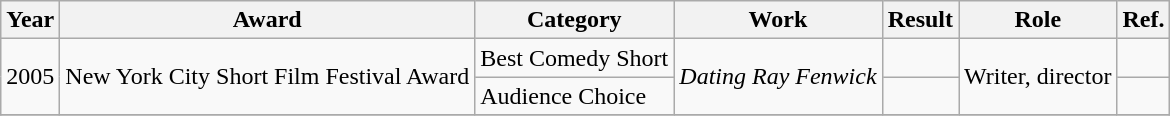<table class="wikitable">
<tr>
<th>Year</th>
<th>Award</th>
<th>Category</th>
<th>Work</th>
<th>Result</th>
<th>Role</th>
<th>Ref.</th>
</tr>
<tr>
<td rowspan="2">2005</td>
<td rowspan="2">New York City Short Film Festival Award</td>
<td>Best Comedy Short</td>
<td rowspan="2"><em>Dating Ray Fenwick</em></td>
<td></td>
<td rowspan="2">Writer, director</td>
<td></td>
</tr>
<tr>
<td>Audience Choice</td>
<td></td>
<td></td>
</tr>
<tr>
</tr>
</table>
